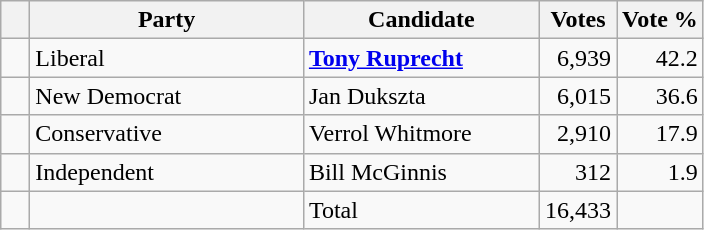<table class="wikitable">
<tr>
<th></th>
<th scope="col" width="175">Party</th>
<th scope="col" width="150">Candidate</th>
<th>Votes</th>
<th>Vote %</th>
</tr>
<tr>
<td>   </td>
<td>Liberal</td>
<td><strong><a href='#'>Tony Ruprecht</a></strong></td>
<td align=right>6,939</td>
<td align=right>42.2</td>
</tr>
<tr>
<td>   </td>
<td>New Democrat</td>
<td>Jan Dukszta</td>
<td align=right>6,015</td>
<td align=right>36.6</td>
</tr>
<tr |>
<td>   </td>
<td>Conservative</td>
<td>Verrol Whitmore</td>
<td align=right>2,910</td>
<td align=right>17.9</td>
</tr>
<tr>
<td>   </td>
<td>Independent</td>
<td>Bill McGinnis</td>
<td align=right>312</td>
<td align=right>1.9<br></td>
</tr>
<tr>
<td></td>
<td></td>
<td>Total</td>
<td align=right>16,433</td>
<td></td>
</tr>
</table>
